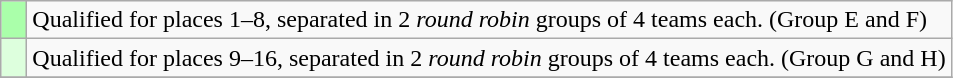<table class="wikitable">
<tr>
<td width=10px bgcolor=#aaffaa></td>
<td>Qualified for places 1–8, separated in 2 <em>round robin</em> groups of 4 teams each. (Group E and F)</td>
</tr>
<tr>
<td width=10px bgcolor=#ddffdd></td>
<td>Qualified for places 9–16, separated in 2 <em>round robin</em> groups of 4 teams each. (Group G and H)</td>
</tr>
<tr>
</tr>
</table>
